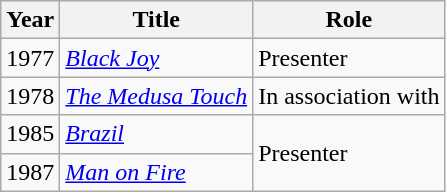<table class="wikitable">
<tr>
<th>Year</th>
<th>Title</th>
<th>Role</th>
</tr>
<tr>
<td>1977</td>
<td><em><a href='#'>Black Joy</a></em></td>
<td>Presenter</td>
</tr>
<tr>
<td>1978</td>
<td><em><a href='#'>The Medusa Touch</a></em></td>
<td>In association with</td>
</tr>
<tr>
<td>1985</td>
<td><em><a href='#'>Brazil</a></em></td>
<td rowspan="2">Presenter</td>
</tr>
<tr>
<td>1987</td>
<td><em><a href='#'>Man on Fire</a></em></td>
</tr>
</table>
